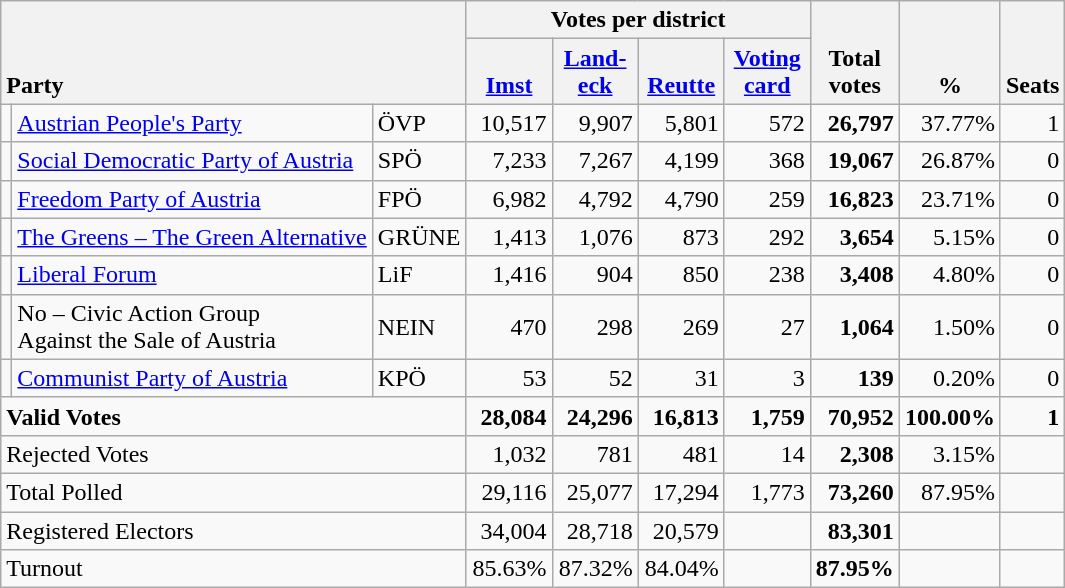<table class="wikitable" border="1" style="text-align:right;">
<tr>
<th style="text-align:left;" valign=bottom rowspan=2 colspan=3>Party</th>
<th colspan=4>Votes per district</th>
<th align=center valign=bottom rowspan=2 width="50">Total<br>votes</th>
<th align=center valign=bottom rowspan=2 width="50">%</th>
<th align=center valign=bottom rowspan=2>Seats</th>
</tr>
<tr>
<th align=center valign=bottom width="50"><a href='#'>Imst</a></th>
<th align=center valign=bottom width="50"><a href='#'>Land-<br>eck</a></th>
<th align=center valign=bottom width="50"><a href='#'>Reutte</a></th>
<th align=center valign=bottom width="50"><a href='#'>Voting<br>card</a></th>
</tr>
<tr>
<td></td>
<td align=left><a href='#'>Austrian People's Party</a></td>
<td align=left>ÖVP</td>
<td>10,517</td>
<td>9,907</td>
<td>5,801</td>
<td>572</td>
<td><strong>26,797</strong></td>
<td>37.77%</td>
<td>1</td>
</tr>
<tr>
<td></td>
<td align=left><a href='#'>Social Democratic Party of Austria</a></td>
<td align=left>SPÖ</td>
<td>7,233</td>
<td>7,267</td>
<td>4,199</td>
<td>368</td>
<td><strong>19,067</strong></td>
<td>26.87%</td>
<td>0</td>
</tr>
<tr>
<td></td>
<td align=left><a href='#'>Freedom Party of Austria</a></td>
<td align=left>FPÖ</td>
<td>6,982</td>
<td>4,792</td>
<td>4,790</td>
<td>259</td>
<td><strong>16,823</strong></td>
<td>23.71%</td>
<td>0</td>
</tr>
<tr>
<td></td>
<td align=left style="white-space: nowrap;"><a href='#'>The Greens – The Green Alternative</a></td>
<td align=left>GRÜNE</td>
<td>1,413</td>
<td>1,076</td>
<td>873</td>
<td>292</td>
<td><strong>3,654</strong></td>
<td>5.15%</td>
<td>0</td>
</tr>
<tr>
<td></td>
<td align=left><a href='#'>Liberal Forum</a></td>
<td align=left>LiF</td>
<td>1,416</td>
<td>904</td>
<td>850</td>
<td>238</td>
<td><strong>3,408</strong></td>
<td>4.80%</td>
<td>0</td>
</tr>
<tr>
<td></td>
<td align=left>No – Civic Action Group<br>Against the Sale of Austria</td>
<td align=left>NEIN</td>
<td>470</td>
<td>298</td>
<td>269</td>
<td>27</td>
<td><strong>1,064</strong></td>
<td>1.50%</td>
<td>0</td>
</tr>
<tr>
<td></td>
<td align=left><a href='#'>Communist Party of Austria</a></td>
<td align=left>KPÖ</td>
<td>53</td>
<td>52</td>
<td>31</td>
<td>3</td>
<td><strong>139</strong></td>
<td>0.20%</td>
<td>0</td>
</tr>
<tr style="font-weight:bold">
<td align=left colspan=3>Valid Votes</td>
<td>28,084</td>
<td>24,296</td>
<td>16,813</td>
<td>1,759</td>
<td>70,952</td>
<td>100.00%</td>
<td>1</td>
</tr>
<tr>
<td align=left colspan=3>Rejected Votes</td>
<td>1,032</td>
<td>781</td>
<td>481</td>
<td>14</td>
<td><strong>2,308</strong></td>
<td>3.15%</td>
<td></td>
</tr>
<tr>
<td align=left colspan=3>Total Polled</td>
<td>29,116</td>
<td>25,077</td>
<td>17,294</td>
<td>1,773</td>
<td><strong>73,260</strong></td>
<td>87.95%</td>
<td></td>
</tr>
<tr>
<td align=left colspan=3>Registered Electors</td>
<td>34,004</td>
<td>28,718</td>
<td>20,579</td>
<td></td>
<td><strong>83,301</strong></td>
<td></td>
<td></td>
</tr>
<tr>
<td align=left colspan=3>Turnout</td>
<td>85.63%</td>
<td>87.32%</td>
<td>84.04%</td>
<td></td>
<td><strong>87.95%</strong></td>
<td></td>
<td></td>
</tr>
</table>
